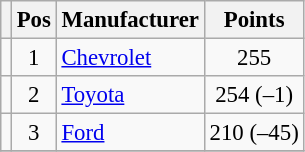<table class="wikitable" style="font-size: 95%;">
<tr>
<th></th>
<th>Pos</th>
<th>Manufacturer</th>
<th>Points</th>
</tr>
<tr>
<td align="left"></td>
<td style="text-align:center;">1</td>
<td><a href='#'>Chevrolet</a></td>
<td style="text-align:center;">255</td>
</tr>
<tr>
<td align="left"></td>
<td style="text-align:center;">2</td>
<td><a href='#'>Toyota</a></td>
<td style="text-align:center;">254 (–1)</td>
</tr>
<tr>
<td align="left"></td>
<td style="text-align:center;">3</td>
<td><a href='#'>Ford</a></td>
<td style="text-align:center;">210 (–45)</td>
</tr>
<tr class="sortbottom">
</tr>
</table>
